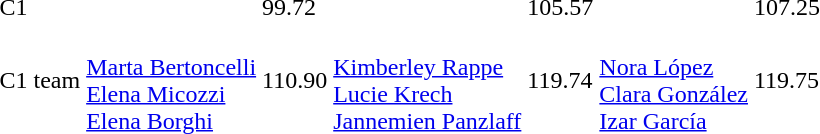<table>
<tr>
<td>C1</td>
<td></td>
<td>99.72</td>
<td></td>
<td>105.57</td>
<td></td>
<td>107.25</td>
</tr>
<tr>
<td>C1 team</td>
<td><br><a href='#'>Marta Bertoncelli</a><br><a href='#'>Elena Micozzi</a><br><a href='#'>Elena Borghi</a></td>
<td>110.90</td>
<td><br><a href='#'>Kimberley Rappe</a><br><a href='#'>Lucie Krech</a><br><a href='#'>Jannemien Panzlaff</a></td>
<td>119.74</td>
<td><br><a href='#'>Nora López</a><br><a href='#'>Clara González</a><br><a href='#'>Izar García</a></td>
<td>119.75</td>
</tr>
</table>
